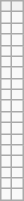<table class="wikitable" align="center">
<tr>
<th></th>
<th></th>
</tr>
<tr>
<td></td>
<td></td>
</tr>
<tr>
<td></td>
<td></td>
</tr>
<tr>
<td></td>
<td></td>
</tr>
<tr>
<td></td>
<td></td>
</tr>
<tr>
<td></td>
<td></td>
</tr>
<tr>
<td></td>
<td></td>
</tr>
<tr>
<td></td>
<td></td>
</tr>
<tr>
<td></td>
<td></td>
</tr>
<tr>
<td></td>
<td></td>
</tr>
<tr>
<td></td>
<td></td>
</tr>
<tr>
<td></td>
<td></td>
</tr>
<tr>
<td></td>
<td></td>
</tr>
<tr>
<td></td>
<td></td>
</tr>
<tr>
<td></td>
<td></td>
</tr>
<tr>
<td></td>
<td></td>
</tr>
<tr>
<td></td>
<td></td>
</tr>
<tr>
<td></td>
<td></td>
</tr>
</table>
